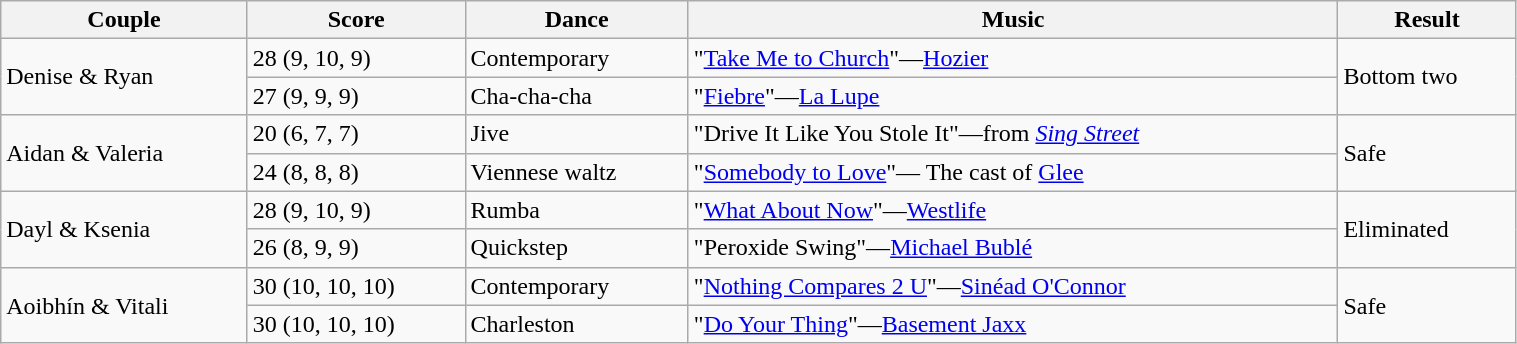<table class="wikitable" style="width:80%;">
<tr>
<th>Couple</th>
<th>Score</th>
<th>Dance</th>
<th>Music</th>
<th>Result</th>
</tr>
<tr>
<td rowspan=2>Denise & Ryan</td>
<td>28 (9, 10, 9)</td>
<td>Contemporary</td>
<td>"<a href='#'>Take Me to Church</a>"—<a href='#'>Hozier</a></td>
<td rowspan=2>Bottom two</td>
</tr>
<tr>
<td>27 (9, 9, 9)</td>
<td>Cha-cha-cha</td>
<td>"<a href='#'>Fiebre</a>"—<a href='#'>La Lupe</a></td>
</tr>
<tr>
<td rowspan=2>Aidan & Valeria</td>
<td>20 (6, 7, 7)</td>
<td>Jive</td>
<td>"Drive It Like You Stole It"—from <em><a href='#'>Sing Street</a></em></td>
<td rowspan=2>Safe</td>
</tr>
<tr>
<td>24 (8, 8, 8)</td>
<td>Viennese waltz</td>
<td>"<a href='#'>Somebody to Love</a>"— The cast of <a href='#'>Glee</a></td>
</tr>
<tr>
<td rowspan=2>Dayl & Ksenia</td>
<td>28 (9, 10, 9)</td>
<td>Rumba</td>
<td>"<a href='#'>What About Now</a>"—<a href='#'>Westlife</a></td>
<td rowspan=2>Eliminated</td>
</tr>
<tr>
<td>26 (8, 9, 9)</td>
<td>Quickstep</td>
<td>"Peroxide Swing"—<a href='#'>Michael Bublé</a></td>
</tr>
<tr>
<td rowspan=2>Aoibhín & Vitali</td>
<td>30 (10, 10, 10)</td>
<td>Contemporary</td>
<td>"<a href='#'>Nothing Compares 2 U</a>"—<a href='#'>Sinéad O'Connor</a></td>
<td rowspan=2>Safe</td>
</tr>
<tr>
<td>30 (10, 10, 10)</td>
<td>Charleston</td>
<td>"<a href='#'>Do Your Thing</a>"—<a href='#'>Basement Jaxx</a></td>
</tr>
</table>
